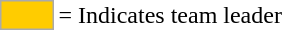<table>
<tr>
<td style="background-color:#FFCC00; border:1px solid #aaaaaa; width:2em;"></td>
<td>= Indicates team leader</td>
</tr>
</table>
